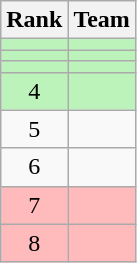<table class=wikitable style="text-align:center;">
<tr>
<th>Rank</th>
<th>Team</th>
</tr>
<tr bgcolor=bbf3bb>
<td></td>
<td align=left></td>
</tr>
<tr bgcolor=bbf3bb>
<td></td>
<td align=left></td>
</tr>
<tr bgcolor=bbf3bb>
<td></td>
<td align=left></td>
</tr>
<tr bgcolor=bbf3bb>
<td>4</td>
<td align=left></td>
</tr>
<tr>
<td>5</td>
<td align=left></td>
</tr>
<tr>
<td>6</td>
<td align=left></td>
</tr>
<tr bgcolor=ffbbbb>
<td>7</td>
<td align=left></td>
</tr>
<tr bgcolor=ffbbbb>
<td>8</td>
<td align=left></td>
</tr>
</table>
